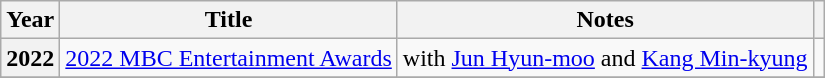<table class="wikitable  plainrowheaders">
<tr>
<th scope="col">Year</th>
<th scope="col">Title</th>
<th scope="col">Notes</th>
<th scope="col" class="unsortable"></th>
</tr>
<tr>
<th scope="row">2022</th>
<td><a href='#'>2022 MBC Entertainment Awards</a></td>
<td>with <a href='#'>Jun Hyun-moo</a> and <a href='#'>Kang Min-kyung</a></td>
<td style="text-align:center"></td>
</tr>
<tr>
</tr>
</table>
